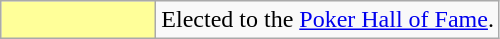<table class="wikitable">
<tr>
<td style="background-color:#FFFF99; width:6em;"></td>
<td>Elected to the <a href='#'>Poker Hall of Fame</a>.</td>
</tr>
</table>
